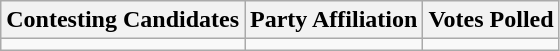<table class="wikitable sortable">
<tr>
<th>Contesting Candidates</th>
<th>Party Affiliation</th>
<th>Votes Polled</th>
</tr>
<tr>
<td></td>
<td></td>
<td></td>
</tr>
</table>
